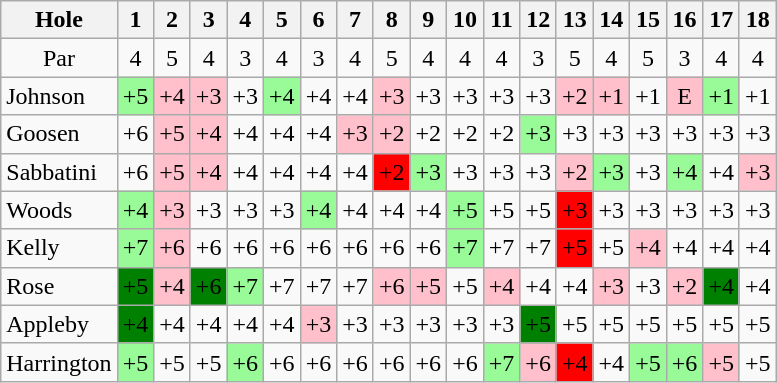<table class="wikitable" style="text-align:center">
<tr>
<th>Hole</th>
<th> 1 </th>
<th> 2 </th>
<th> 3 </th>
<th> 4 </th>
<th> 5 </th>
<th> 6 </th>
<th> 7 </th>
<th> 8 </th>
<th> 9 </th>
<th>10</th>
<th>11</th>
<th>12</th>
<th>13</th>
<th>14</th>
<th>15</th>
<th>16</th>
<th>17</th>
<th>18</th>
</tr>
<tr>
<td>Par</td>
<td>4</td>
<td>5</td>
<td>4</td>
<td>3</td>
<td>4</td>
<td>3</td>
<td>4</td>
<td>5</td>
<td>4</td>
<td>4</td>
<td>4</td>
<td>3</td>
<td>5</td>
<td>4</td>
<td>5</td>
<td>3</td>
<td>4</td>
<td>4</td>
</tr>
<tr>
<td align=left> Johnson</td>
<td style="background: PaleGreen;">+5</td>
<td style="background: Pink;">+4</td>
<td style="background: Pink;">+3</td>
<td>+3</td>
<td style="background: PaleGreen;">+4</td>
<td>+4</td>
<td>+4</td>
<td style="background: Pink;">+3</td>
<td>+3</td>
<td>+3</td>
<td>+3</td>
<td>+3</td>
<td style="background: Pink;">+2</td>
<td style="background: Pink;">+1</td>
<td>+1</td>
<td style="background: Pink;">E</td>
<td style="background: PaleGreen;">+1</td>
<td>+1</td>
</tr>
<tr>
<td align=left> Goosen</td>
<td>+6</td>
<td style="background: Pink;">+5</td>
<td style="background: Pink;">+4</td>
<td>+4</td>
<td>+4</td>
<td>+4</td>
<td style="background: Pink;">+3</td>
<td style="background: Pink;">+2</td>
<td>+2</td>
<td>+2</td>
<td>+2</td>
<td style="background: PaleGreen;">+3</td>
<td>+3</td>
<td>+3</td>
<td>+3</td>
<td>+3</td>
<td>+3</td>
<td>+3</td>
</tr>
<tr>
<td align=left> Sabbatini</td>
<td>+6</td>
<td style="background: Pink;">+5</td>
<td style="background: Pink;">+4</td>
<td>+4</td>
<td>+4</td>
<td>+4</td>
<td>+4</td>
<td style="background: Red;">+2</td>
<td style="background: PaleGreen;">+3</td>
<td>+3</td>
<td>+3</td>
<td>+3</td>
<td style="background: Pink;">+2</td>
<td style="background: PaleGreen;">+3</td>
<td>+3</td>
<td style="background: PaleGreen;">+4</td>
<td>+4</td>
<td style="background: Pink;">+3</td>
</tr>
<tr>
<td align=left> Woods</td>
<td style="background: PaleGreen;">+4</td>
<td style="background: Pink;">+3</td>
<td>+3</td>
<td>+3</td>
<td>+3</td>
<td style="background: PaleGreen;">+4</td>
<td>+4</td>
<td>+4</td>
<td>+4</td>
<td style="background: PaleGreen;">+5</td>
<td>+5</td>
<td>+5</td>
<td style="background: Red;">+3</td>
<td>+3</td>
<td>+3</td>
<td>+3</td>
<td>+3</td>
<td>+3</td>
</tr>
<tr>
<td align=left> Kelly</td>
<td style="background: PaleGreen;">+7</td>
<td style="background: Pink;">+6</td>
<td>+6</td>
<td>+6</td>
<td>+6</td>
<td>+6</td>
<td>+6</td>
<td>+6</td>
<td>+6</td>
<td style="background: PaleGreen;">+7</td>
<td>+7</td>
<td>+7</td>
<td style="background: Red;">+5</td>
<td>+5</td>
<td style="background: Pink;">+4</td>
<td>+4</td>
<td>+4</td>
<td>+4</td>
</tr>
<tr>
<td align=left> Rose</td>
<td style="background: Green;">+5</td>
<td style="background: Pink;">+4</td>
<td style="background: Green;">+6</td>
<td style="background: PaleGreen;">+7</td>
<td>+7</td>
<td>+7</td>
<td>+7</td>
<td style="background: Pink;">+6</td>
<td style="background: Pink;">+5</td>
<td>+5</td>
<td style="background: Pink;">+4</td>
<td>+4</td>
<td>+4</td>
<td style="background: Pink;">+3</td>
<td>+3</td>
<td style="background: Pink;">+2</td>
<td style="background: Green;">+4</td>
<td>+4</td>
</tr>
<tr>
<td align=left> Appleby</td>
<td style="background: Green;">+4</td>
<td>+4</td>
<td>+4</td>
<td>+4</td>
<td>+4</td>
<td style="background: Pink;">+3</td>
<td>+3</td>
<td>+3</td>
<td>+3</td>
<td>+3</td>
<td>+3</td>
<td style="background: Green;">+5</td>
<td>+5</td>
<td>+5</td>
<td>+5</td>
<td>+5</td>
<td>+5</td>
<td>+5</td>
</tr>
<tr>
<td align=left> Harrington</td>
<td style="background: PaleGreen;">+5</td>
<td>+5</td>
<td>+5</td>
<td style="background: PaleGreen;">+6</td>
<td>+6</td>
<td>+6</td>
<td>+6</td>
<td>+6</td>
<td>+6</td>
<td>+6</td>
<td style="background: PaleGreen;">+7</td>
<td style="background: Pink;">+6</td>
<td style="background: Red;">+4</td>
<td>+4</td>
<td style="background: PaleGreen;">+5</td>
<td style="background: PaleGreen;">+6</td>
<td style="background: Pink;">+5</td>
<td>+5</td>
</tr>
</table>
